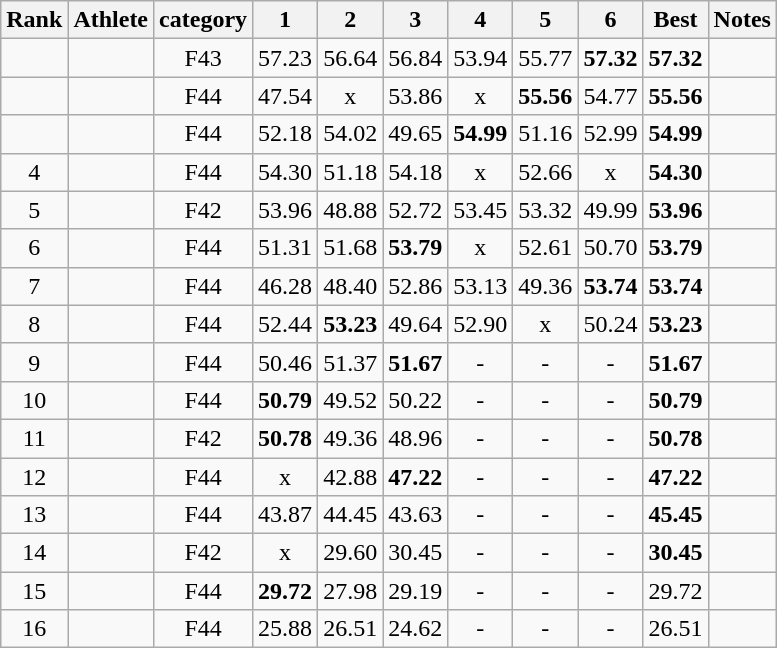<table class="wikitable sortable" style="text-align:center">
<tr>
<th>Rank</th>
<th>Athlete</th>
<th>category</th>
<th>1</th>
<th>2</th>
<th>3</th>
<th>4</th>
<th>5</th>
<th>6</th>
<th>Best</th>
<th>Notes</th>
</tr>
<tr>
<td></td>
<td style="text-align:left"></td>
<td>F43</td>
<td>57.23</td>
<td>56.64</td>
<td>56.84</td>
<td>53.94</td>
<td>55.77</td>
<td><strong>57.32</strong></td>
<td><strong>57.32</strong></td>
<td></td>
</tr>
<tr>
<td></td>
<td style="text-align:left"></td>
<td>F44</td>
<td>47.54</td>
<td>x</td>
<td>53.86</td>
<td>x</td>
<td><strong>55.56</strong></td>
<td>54.77</td>
<td><strong>55.56</strong></td>
<td></td>
</tr>
<tr>
<td></td>
<td style="text-align:left"></td>
<td>F44</td>
<td>52.18</td>
<td>54.02</td>
<td>49.65</td>
<td><strong>54.99</strong></td>
<td>51.16</td>
<td>52.99</td>
<td><strong>54.99</strong></td>
<td></td>
</tr>
<tr>
<td>4</td>
<td style="text-align:left"></td>
<td>F44</td>
<td>54.30</td>
<td>51.18</td>
<td>54.18</td>
<td>x</td>
<td>52.66</td>
<td>x</td>
<td><strong>54.30</strong></td>
<td></td>
</tr>
<tr>
<td>5</td>
<td style="text-align:left"></td>
<td>F42</td>
<td>53.96</td>
<td>48.88</td>
<td>52.72</td>
<td>53.45</td>
<td>53.32</td>
<td>49.99</td>
<td><strong>53.96</strong></td>
<td></td>
</tr>
<tr>
<td>6</td>
<td style="text-align:left"></td>
<td>F44</td>
<td>51.31</td>
<td>51.68</td>
<td><strong>53.79</strong></td>
<td>x</td>
<td>52.61</td>
<td>50.70</td>
<td><strong>53.79</strong></td>
<td></td>
</tr>
<tr>
<td>7</td>
<td style="text-align:left"></td>
<td>F44</td>
<td>46.28</td>
<td>48.40</td>
<td>52.86</td>
<td>53.13</td>
<td>49.36</td>
<td><strong>53.74</strong></td>
<td><strong>53.74</strong></td>
<td></td>
</tr>
<tr>
<td>8</td>
<td style="text-align:left"></td>
<td>F44</td>
<td>52.44</td>
<td><strong>53.23</strong></td>
<td>49.64</td>
<td>52.90</td>
<td>x</td>
<td>50.24</td>
<td><strong>53.23</strong></td>
<td></td>
</tr>
<tr>
<td>9</td>
<td style="text-align:left"></td>
<td>F44</td>
<td>50.46</td>
<td>51.37</td>
<td><strong>51.67</strong></td>
<td>-</td>
<td>-</td>
<td>-</td>
<td><strong>51.67</strong></td>
<td></td>
</tr>
<tr>
<td>10</td>
<td style="text-align:left"></td>
<td>F44</td>
<td><strong>50.79</strong></td>
<td>49.52</td>
<td>50.22</td>
<td>-</td>
<td>-</td>
<td>-</td>
<td><strong>50.79</strong></td>
<td></td>
</tr>
<tr>
<td>11</td>
<td style="text-align:left"></td>
<td>F42</td>
<td><strong>50.78</strong></td>
<td>49.36</td>
<td>48.96</td>
<td>-</td>
<td>-</td>
<td>-</td>
<td><strong>50.78</strong></td>
<td></td>
</tr>
<tr>
<td>12</td>
<td style="text-align:left"></td>
<td>F44</td>
<td>x</td>
<td>42.88</td>
<td><strong>47.22</strong></td>
<td>-</td>
<td>-</td>
<td>-</td>
<td><strong>47.22</strong></td>
<td></td>
</tr>
<tr>
<td>13</td>
<td style="text-align:left"></td>
<td>F44</td>
<td>43.87</td>
<td>44.45</td>
<td>43.63</td>
<td>-</td>
<td>-</td>
<td>-</td>
<td><strong>45.45</strong></td>
<td></td>
</tr>
<tr>
<td>14</td>
<td style="text-align:left"></td>
<td>F42</td>
<td>x</td>
<td>29.60</td>
<td>30.45</td>
<td>-</td>
<td>-</td>
<td>-</td>
<td><strong>30.45</strong></td>
<td></td>
</tr>
<tr>
<td>15</td>
<td style="text-align:left"></td>
<td>F44</td>
<td><strong>29.72<em></td>
<td>27.98</td>
<td>29.19</td>
<td>-</td>
<td>-</td>
<td>-</td>
<td></strong>29.72<strong></td>
<td></td>
</tr>
<tr>
<td>16</td>
<td style="text-align:left"></td>
<td>F44</td>
<td>25.88</td>
<td></strong>26.51<strong></td>
<td>24.62</td>
<td>-</td>
<td>-</td>
<td>-</td>
<td></strong>26.51<strong></td>
<td></td>
</tr>
</table>
